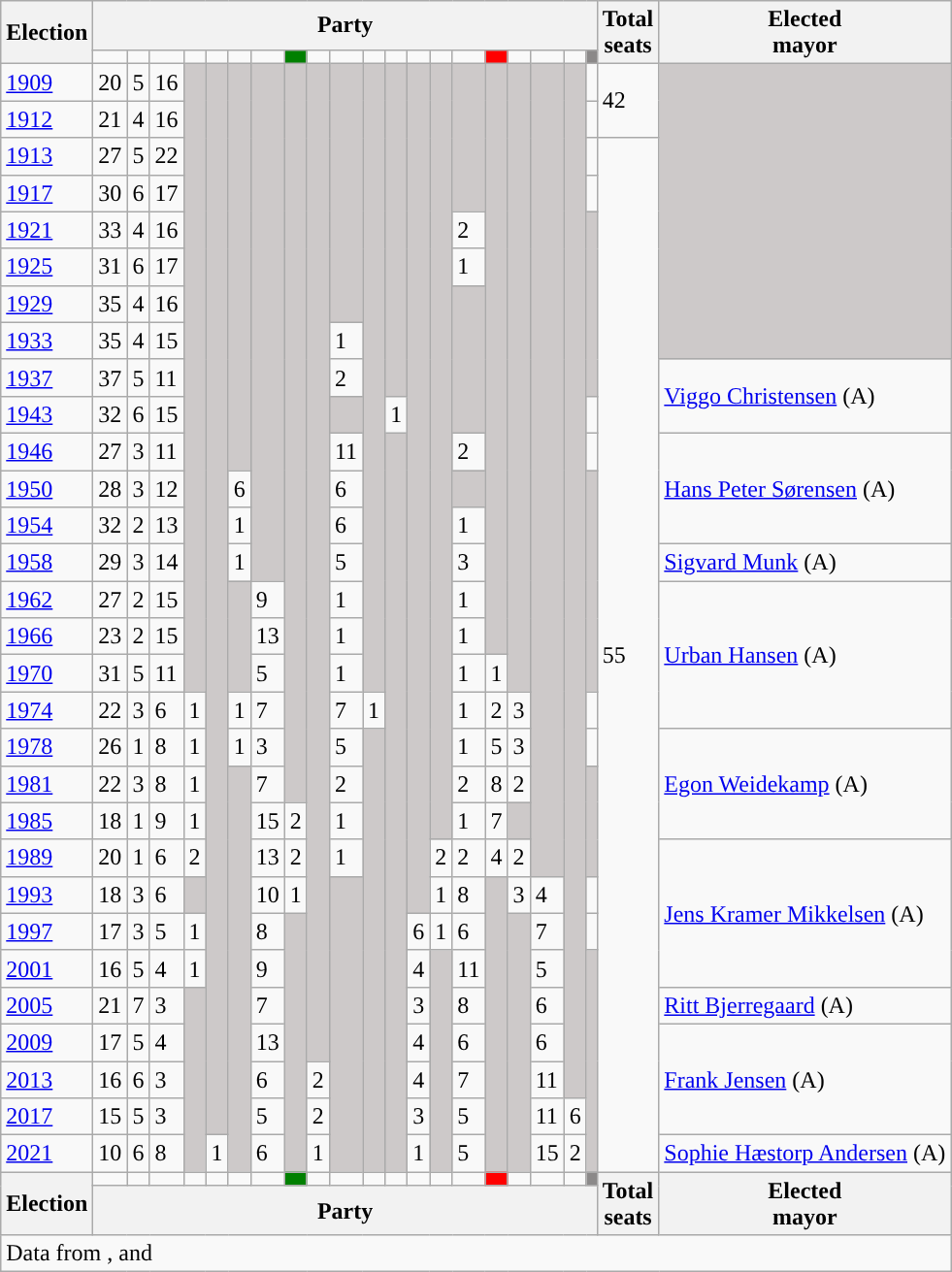<table class="wikitable">
<tr>
<th rowspan="2">Election</th>
<th colspan="20">Party</th>
<th rowspan="2">Total<br>seats</th>
<th rowspan="2">Elected<br>mayor</th>
</tr>
<tr>
<td style="background:"><strong><a href='#'></a></strong></td>
<td style="background:"><strong><a href='#'></a></strong></td>
<td style="background:"><strong><a href='#'></a></strong></td>
<td style="background:"><strong><a href='#'></a></strong></td>
<td style="background:"><strong><a href='#'></a></strong></td>
<td style="background:"><strong><a href='#'></a></strong></td>
<td style="background:"><strong><a href='#'></a></strong></td>
<td style="background:green;"><strong><a href='#'></a></strong></td>
<td style="background:"><strong><a href='#'></a></strong></td>
<td style="background:"><strong><a href='#'></a></strong></td>
<td style="background:"><strong><a href='#'></a></strong></td>
<td style="background:"><strong><a href='#'></a></strong></td>
<td style="background:"><strong><a href='#'></a></strong></td>
<td style="background:"><strong><a href='#'></a></strong></td>
<td style="background:"><strong><a href='#'></a></strong></td>
<td style="background:red;"><strong><a href='#'></a></strong></td>
<td style="background:"><strong><a href='#'></a></strong></td>
<td style="background:"><strong><a href='#'></a></strong></td>
<td style="background:"><strong><a href='#'></a></strong></td>
<td style="background:#8B8989;"><strong></strong></td>
</tr>
<tr>
<td><a href='#'>1909</a></td>
<td>20</td>
<td>5</td>
<td>16</td>
<td style="background:#CDC9C9;" rowspan="17"></td>
<td style="background:#CDC9C9;" rowspan="29"></td>
<td style="background:#CDC9C9;" rowspan="11"></td>
<td style="background:#CDC9C9;" rowspan="14"></td>
<td style="background:#CDC9C9;" rowspan="20"></td>
<td style="background:#CDC9C9;" rowspan="27"></td>
<td style="background:#CDC9C9;" rowspan="7"></td>
<td style="background:#CDC9C9;" rowspan="17"></td>
<td style="background:#CDC9C9;" rowspan="9"></td>
<td style="background:#CDC9C9;" rowspan="23"></td>
<td style="background:#CDC9C9;" rowspan="21"></td>
<td style="background:#CDC9C9;" rowspan="4"></td>
<td style="background:#CDC9C9;" rowspan="16"></td>
<td style="background:#CDC9C9;" rowspan="17"></td>
<td style="background:#CDC9C9;" rowspan="22"></td>
<td style="background:#CDC9C9;" rowspan="28"></td>
<td></td>
<td rowspan="2">42</td>
<td style="background:#CDC9C9;" rowspan="8"></td>
</tr>
<tr>
<td><a href='#'>1912</a></td>
<td>21</td>
<td>4</td>
<td>16</td>
<td></td>
</tr>
<tr>
<td><a href='#'>1913</a></td>
<td>27</td>
<td>5</td>
<td>22</td>
<td></td>
<td rowspan="28">55</td>
</tr>
<tr>
<td><a href='#'>1917</a></td>
<td>30</td>
<td>6</td>
<td>17</td>
<td></td>
</tr>
<tr>
<td><a href='#'>1921</a></td>
<td>33</td>
<td>4</td>
<td>16</td>
<td>2</td>
<td style="background:#CDC9C9;" rowspan="5"></td>
</tr>
<tr>
<td><a href='#'>1925</a></td>
<td>31</td>
<td>6</td>
<td>17</td>
<td>1</td>
</tr>
<tr>
<td><a href='#'>1929</a></td>
<td>35</td>
<td>4</td>
<td>16</td>
<td style="background:#CDC9C9;" rowspan="4"></td>
</tr>
<tr>
<td><a href='#'>1933</a></td>
<td>35</td>
<td>4</td>
<td>15</td>
<td>1</td>
</tr>
<tr>
<td><a href='#'>1937</a></td>
<td>37</td>
<td>5</td>
<td>11</td>
<td>2</td>
<td rowspan="2"><a href='#'>Viggo Christensen</a> (A)</td>
</tr>
<tr>
<td><a href='#'>1943</a></td>
<td>32</td>
<td>6</td>
<td>15</td>
<td style="background:#CDC9C9;"></td>
<td>1</td>
<td></td>
</tr>
<tr>
<td><a href='#'>1946</a></td>
<td>27</td>
<td>3</td>
<td>11</td>
<td>11</td>
<td style="background:#CDC9C9;" rowspan="20"></td>
<td>2</td>
<td></td>
<td rowspan="3"><a href='#'>Hans Peter Sørensen</a> (A)</td>
</tr>
<tr>
<td><a href='#'>1950</a></td>
<td>28</td>
<td>3</td>
<td>12</td>
<td>6</td>
<td>6</td>
<td style="background:#CDC9C9;"></td>
<td style="background:#CDC9C9;" rowspan="6"></td>
</tr>
<tr>
<td><a href='#'>1954</a></td>
<td>32</td>
<td>2</td>
<td>13</td>
<td>1</td>
<td>6</td>
<td>1</td>
</tr>
<tr>
<td><a href='#'>1958</a></td>
<td>29</td>
<td>3</td>
<td>14</td>
<td>1</td>
<td>5</td>
<td>3</td>
<td><a href='#'>Sigvard Munk</a> (A)</td>
</tr>
<tr>
<td><a href='#'>1962</a></td>
<td>27</td>
<td>2</td>
<td>15</td>
<td style="background:#CDC9C9;" rowspan="3"></td>
<td>9</td>
<td>1</td>
<td>1</td>
<td rowspan="4"><a href='#'>Urban Hansen</a> (A)</td>
</tr>
<tr>
<td><a href='#'>1966</a></td>
<td>23</td>
<td>2</td>
<td>15</td>
<td>13</td>
<td>1</td>
<td>1</td>
</tr>
<tr>
<td><a href='#'>1970</a></td>
<td>31</td>
<td>5</td>
<td>11</td>
<td>5</td>
<td>1</td>
<td>1</td>
<td>1</td>
</tr>
<tr>
<td><a href='#'>1974</a></td>
<td>22</td>
<td>3</td>
<td>6</td>
<td>1</td>
<td>1</td>
<td>7</td>
<td>7</td>
<td>1</td>
<td>1</td>
<td>2</td>
<td>3</td>
<td></td>
</tr>
<tr>
<td><a href='#'>1978</a></td>
<td>26</td>
<td>1</td>
<td>8</td>
<td>1</td>
<td>1</td>
<td>3</td>
<td>5</td>
<td style="background:#CDC9C9;" rowspan="12"></td>
<td>1</td>
<td>5</td>
<td>3</td>
<td></td>
<td rowspan="3"><a href='#'>Egon Weidekamp</a> (A)</td>
</tr>
<tr>
<td><a href='#'>1981</a></td>
<td>22</td>
<td>3</td>
<td>8</td>
<td>1</td>
<td style="background:#CDC9C9;" rowspan="11"></td>
<td>7</td>
<td>2</td>
<td>2</td>
<td>8</td>
<td>2</td>
<td style="background:#CDC9C9;" rowspan="3"></td>
</tr>
<tr>
<td><a href='#'>1985</a></td>
<td>18</td>
<td>1</td>
<td>9</td>
<td>1</td>
<td>15</td>
<td>2</td>
<td>1</td>
<td>1</td>
<td>7</td>
<td style="background:#CDC9C9;"></td>
</tr>
<tr>
<td><a href='#'>1989</a></td>
<td>20</td>
<td>1</td>
<td>6</td>
<td>2</td>
<td>13</td>
<td>2</td>
<td>1</td>
<td>2</td>
<td>2</td>
<td>4</td>
<td>2</td>
<td rowspan="4"><a href='#'>Jens Kramer Mikkelsen</a> (A)</td>
</tr>
<tr>
<td><a href='#'>1993</a></td>
<td>18</td>
<td>3</td>
<td>6</td>
<td style="background:#CDC9C9;"></td>
<td>10</td>
<td>1</td>
<td style="background:#CDC9C9;" rowspan="8"></td>
<td>1</td>
<td>8</td>
<td style="background:#CDC9C9;" rowspan="8"></td>
<td>3</td>
<td>4</td>
<td></td>
</tr>
<tr>
<td><a href='#'>1997</a></td>
<td>17</td>
<td>3</td>
<td>5</td>
<td>1</td>
<td>8</td>
<td style="background:#CDC9C9;" rowspan="7"></td>
<td>6</td>
<td>1</td>
<td>6</td>
<td style="background:#CDC9C9;" rowspan="7"></td>
<td>7</td>
<td></td>
</tr>
<tr>
<td><a href='#'>2001</a></td>
<td>16</td>
<td>5</td>
<td>4</td>
<td>1</td>
<td>9</td>
<td>4</td>
<td style="background:#CDC9C9;" rowspan="6"></td>
<td>11</td>
<td>5</td>
<td style="background:#CDC9C9;" rowspan="6"></td>
</tr>
<tr>
<td><a href='#'>2005</a></td>
<td>21</td>
<td>7</td>
<td>3</td>
<td style="background:#CDC9C9;" rowspan="5"></td>
<td>7</td>
<td>3</td>
<td>8</td>
<td>6</td>
<td><a href='#'>Ritt Bjerregaard</a> (A)</td>
</tr>
<tr>
<td><a href='#'>2009</a></td>
<td>17</td>
<td>5</td>
<td>4</td>
<td>13</td>
<td>4</td>
<td>6</td>
<td>6</td>
<td rowspan="3"><a href='#'>Frank Jensen</a> (A)</td>
</tr>
<tr>
<td><a href='#'>2013</a></td>
<td>16</td>
<td>6</td>
<td>3</td>
<td>6</td>
<td>2</td>
<td>4</td>
<td>7</td>
<td>11</td>
</tr>
<tr>
<td><a href='#'>2017</a></td>
<td>15</td>
<td>5</td>
<td>3</td>
<td>5</td>
<td>2</td>
<td>3</td>
<td>5</td>
<td>11</td>
<td>6</td>
</tr>
<tr>
<td><a href='#'>2021</a></td>
<td>10</td>
<td>6</td>
<td>8</td>
<td>1</td>
<td>6</td>
<td>1</td>
<td>1</td>
<td>5</td>
<td>15</td>
<td>2</td>
<td><a href='#'>Sophie Hæstorp Andersen</a> (A)</td>
</tr>
<tr>
<th rowspan="2">Election</th>
<td style="background:"><strong><a href='#'></a></strong></td>
<td style="background:"><strong><a href='#'></a></strong></td>
<td style="background:"><strong><a href='#'></a></strong></td>
<td style="background:"><strong><a href='#'></a></strong></td>
<td style="background:"><strong><a href='#'></a></strong></td>
<td style="background:"><strong><a href='#'></a></strong></td>
<td style="background:"><strong><a href='#'></a></strong></td>
<td style="background:green;"><strong><a href='#'></a></strong></td>
<td style="background:"><strong><a href='#'></a></strong></td>
<td style="background:"><strong><a href='#'></a></strong></td>
<td style="background:"><strong><a href='#'></a></strong></td>
<td style="background:"><strong><a href='#'></a></strong></td>
<td style="background:"><strong><a href='#'></a></strong></td>
<td style="background:"><strong><a href='#'></a></strong></td>
<td style="background:"><strong><a href='#'></a></strong></td>
<td style="background:red;"><strong><a href='#'></a></strong></td>
<td style="background:"><strong><a href='#'></a></strong></td>
<td style="background:"><strong><a href='#'></a></strong></td>
<td style="background:"><strong><a href='#'></a></strong></td>
<td style="background:#8B8989;"><strong></strong></td>
<th rowspan="2">Total<br>seats</th>
<th rowspan="2">Elected<br>mayor</th>
</tr>
<tr>
<th colspan="20">Party</th>
</tr>
<tr>
<td colspan="99">Data from ,  and </td>
</tr>
</table>
